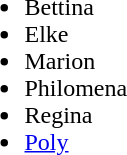<table style="width:100%">
<tr>
<td><br><ul><li>Bettina</li><li>Elke</li><li>Marion</li><li>Philomena</li><li>Regina</li><li><a href='#'>Poly</a></li></ul></td>
</tr>
</table>
